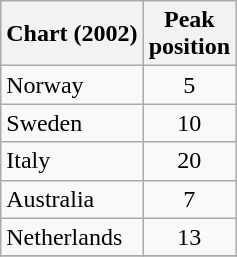<table class="wikitable">
<tr>
<th>Chart (2002)</th>
<th>Peak<br>position</th>
</tr>
<tr>
<td>Norway</td>
<td align="center">5</td>
</tr>
<tr>
<td>Sweden</td>
<td align="center">10</td>
</tr>
<tr>
<td>Italy</td>
<td align="center">20</td>
</tr>
<tr>
<td>Australia</td>
<td align="center">7</td>
</tr>
<tr>
<td>Netherlands</td>
<td align="center">13</td>
</tr>
<tr>
</tr>
</table>
